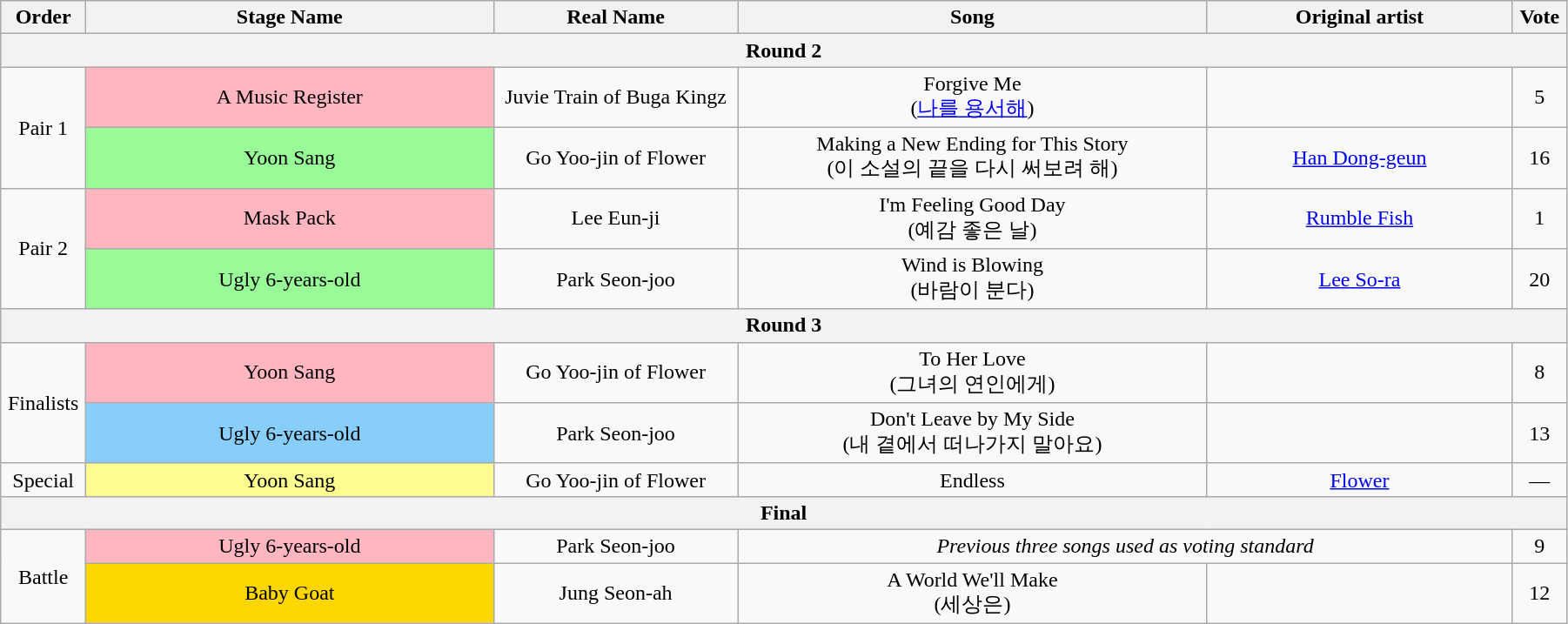<table class="wikitable" style="text-align:center; width:95%;">
<tr>
<th style="width:1%;">Order</th>
<th style="width:20%;">Stage Name</th>
<th style="width:12%;">Real Name</th>
<th style="width:23%;">Song</th>
<th style="width:15%;">Original artist</th>
<th style="width:1%;">Vote</th>
</tr>
<tr>
<th colspan=6>Round 2</th>
</tr>
<tr>
<td rowspan=2>Pair 1</td>
<td bgcolor="lightpink">A Music Register</td>
<td>Juvie Train of Buga Kingz</td>
<td>Forgive Me<br>(<a href='#'>나를 용서해</a>)</td>
<td></td>
<td>5</td>
</tr>
<tr>
<td bgcolor="palegreen">Yoon Sang</td>
<td>Go Yoo-jin of Flower</td>
<td>Making a New Ending for This Story<br>(이 소설의 끝을 다시 써보려 해)</td>
<td><a href='#'>Han Dong-geun</a></td>
<td>16</td>
</tr>
<tr>
<td rowspan=2>Pair 2</td>
<td bgcolor="lightpink">Mask Pack</td>
<td>Lee Eun-ji</td>
<td>I'm Feeling Good Day<br>(예감 좋은 날)</td>
<td><a href='#'>Rumble Fish</a></td>
<td>1</td>
</tr>
<tr>
<td bgcolor="palegreen">Ugly 6-years-old</td>
<td>Park Seon-joo</td>
<td>Wind is Blowing<br>(바람이 분다)</td>
<td><a href='#'>Lee So-ra</a></td>
<td>20</td>
</tr>
<tr>
<th colspan=6>Round 3</th>
</tr>
<tr>
<td rowspan=2>Finalists</td>
<td bgcolor="lightpink">Yoon Sang</td>
<td>Go Yoo-jin of Flower</td>
<td>To Her Love<br>(그녀의 연인에게)</td>
<td></td>
<td>8</td>
</tr>
<tr>
<td bgcolor="lightskyblue">Ugly 6-years-old</td>
<td>Park Seon-joo</td>
<td>Don't Leave by My Side<br>(내 곁에서 떠나가지 말아요)</td>
<td></td>
<td>13</td>
</tr>
<tr>
<td>Special</td>
<td bgcolor="#FDFC8F">Yoon Sang</td>
<td>Go Yoo-jin of Flower</td>
<td>Endless</td>
<td><a href='#'>Flower</a></td>
<td>—</td>
</tr>
<tr>
<th colspan=6>Final</th>
</tr>
<tr>
<td rowspan=2>Battle</td>
<td bgcolor="lightpink">Ugly 6-years-old</td>
<td>Park Seon-joo</td>
<td colspan=2><em>Previous three songs used as voting standard</em></td>
<td>9</td>
</tr>
<tr>
<td bgcolor="gold">Baby Goat</td>
<td>Jung Seon-ah</td>
<td>A World We'll Make<br>(세상은)</td>
<td></td>
<td>12</td>
</tr>
</table>
